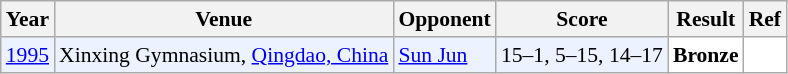<table class="sortable wikitable" style="font-size: 90%;">
<tr>
<th>Year</th>
<th>Venue</th>
<th>Opponent</th>
<th>Score</th>
<th>Result</th>
<th>Ref</th>
</tr>
<tr style="background:#ECF2FF">
<td align="center"><a href='#'>1995</a></td>
<td align="left">Xinxing Gymnasium, <a href='#'>Qingdao, China</a></td>
<td align="left"> <a href='#'>Sun Jun</a></td>
<td align="left">15–1, 5–15, 14–17</td>
<td style="text-align:left; background:white"> <strong>Bronze</strong></td>
<td style="text-align:center; background:white"></td>
</tr>
</table>
